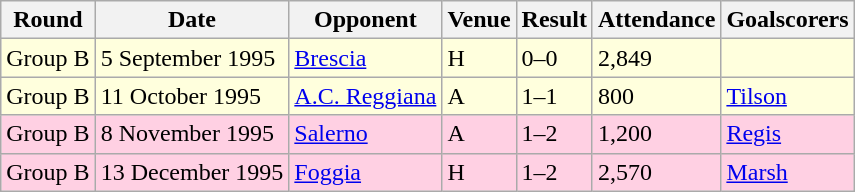<table class="wikitable">
<tr>
<th>Round</th>
<th>Date</th>
<th>Opponent</th>
<th>Venue</th>
<th>Result</th>
<th>Attendance</th>
<th>Goalscorers</th>
</tr>
<tr style="background-color: #ffffdd;">
<td>Group B</td>
<td>5 September 1995</td>
<td><a href='#'>Brescia</a></td>
<td>H</td>
<td>0–0</td>
<td>2,849</td>
<td></td>
</tr>
<tr style="background-color: #ffffdd;">
<td>Group B</td>
<td>11 October 1995</td>
<td><a href='#'>A.C. Reggiana</a></td>
<td>A</td>
<td>1–1</td>
<td>800</td>
<td><a href='#'>Tilson</a></td>
</tr>
<tr style="background-color: #ffd0e3;">
<td>Group B</td>
<td>8 November 1995</td>
<td><a href='#'>Salerno</a></td>
<td>A</td>
<td>1–2</td>
<td>1,200</td>
<td><a href='#'>Regis</a></td>
</tr>
<tr style="background-color: #ffd0e3;">
<td>Group B</td>
<td>13 December 1995</td>
<td><a href='#'>Foggia</a></td>
<td>H</td>
<td>1–2</td>
<td>2,570</td>
<td><a href='#'>Marsh</a></td>
</tr>
</table>
